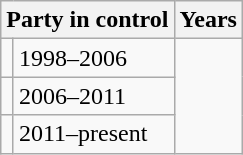<table class="wikitable">
<tr>
<th colspan="2">Party in control</th>
<th>Years</th>
</tr>
<tr>
<td></td>
<td>1998–2006</td>
</tr>
<tr>
<td></td>
<td>2006–2011</td>
</tr>
<tr>
<td></td>
<td>2011–present</td>
</tr>
</table>
